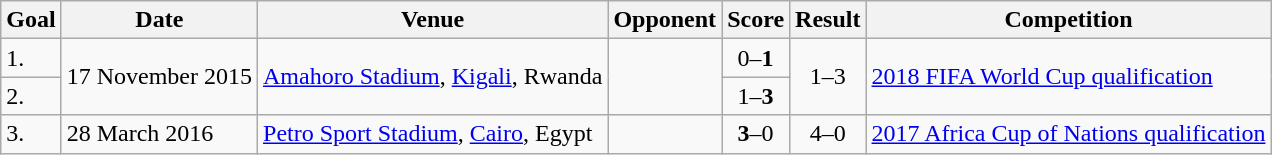<table class="wikitable plainrowheaders sortable">
<tr>
<th>Goal</th>
<th>Date</th>
<th>Venue</th>
<th>Opponent</th>
<th>Score</th>
<th>Result</th>
<th>Competition</th>
</tr>
<tr>
<td>1.</td>
<td rowspan="2">17 November 2015</td>
<td rowspan="2"><a href='#'>Amahoro Stadium</a>, <a href='#'>Kigali</a>, Rwanda</td>
<td rowspan="2"></td>
<td align=center>0–<strong>1</strong></td>
<td rowspan="2" style="text-align:center">1–3</td>
<td rowspan="2"><a href='#'>2018 FIFA World Cup qualification</a></td>
</tr>
<tr>
<td>2.</td>
<td align=center>1–<strong>3</strong></td>
</tr>
<tr>
<td>3.</td>
<td>28 March 2016</td>
<td><a href='#'>Petro Sport Stadium</a>, <a href='#'>Cairo</a>, Egypt</td>
<td></td>
<td align=center><strong>3</strong>–0</td>
<td align=center>4–0</td>
<td><a href='#'>2017 Africa Cup of Nations qualification</a></td>
</tr>
</table>
